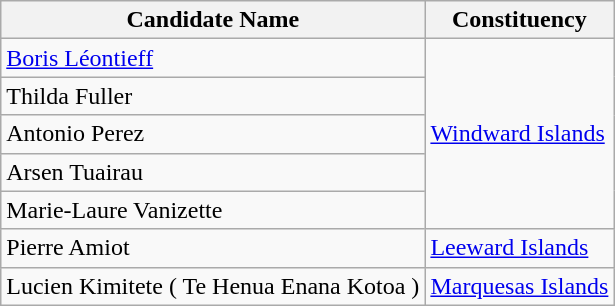<table class="wikitable">
<tr>
<th>Candidate Name</th>
<th>Constituency</th>
</tr>
<tr>
<td><a href='#'>Boris Léontieff</a></td>
<td rowspan="5"><a href='#'>Windward Islands</a></td>
</tr>
<tr>
<td>Thilda Fuller</td>
</tr>
<tr>
<td>Antonio Perez</td>
</tr>
<tr>
<td>Arsen Tuairau</td>
</tr>
<tr>
<td>Marie-Laure Vanizette</td>
</tr>
<tr>
<td>Pierre Amiot</td>
<td><a href='#'>Leeward Islands</a></td>
</tr>
<tr>
<td>Lucien Kimitete ( Te Henua Enana Kotoa )</td>
<td><a href='#'>Marquesas Islands</a></td>
</tr>
</table>
